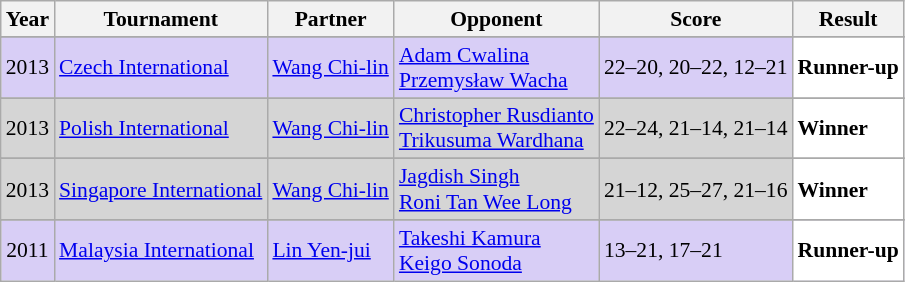<table class="sortable wikitable" style="font-size: 90%;">
<tr>
<th>Year</th>
<th>Tournament</th>
<th>Partner</th>
<th>Opponent</th>
<th>Score</th>
<th>Result</th>
</tr>
<tr>
</tr>
<tr style="background:#D8CEF6">
<td align="center">2013</td>
<td align="left"><a href='#'>Czech International</a></td>
<td align="left"> <a href='#'>Wang Chi-lin</a></td>
<td align="left"> <a href='#'>Adam Cwalina</a><br> <a href='#'>Przemysław Wacha</a></td>
<td align="left">22–20, 20–22, 12–21</td>
<td style="text-align:left; background:white"> <strong>Runner-up</strong></td>
</tr>
<tr>
</tr>
<tr style="background:#D5D5D5">
<td align="center">2013</td>
<td align="left"><a href='#'>Polish International</a></td>
<td align="left"> <a href='#'>Wang Chi-lin</a></td>
<td align="left"> <a href='#'>Christopher Rusdianto</a><br> <a href='#'>Trikusuma Wardhana</a></td>
<td align="left">22–24, 21–14, 21–14</td>
<td style="text-align:left; background:white"> <strong>Winner</strong></td>
</tr>
<tr>
</tr>
<tr style="background:#D5D5D5">
<td align="center">2013</td>
<td align="left"><a href='#'>Singapore International</a></td>
<td align="left"> <a href='#'>Wang Chi-lin</a></td>
<td align="left"> <a href='#'>Jagdish Singh</a><br> <a href='#'>Roni Tan Wee Long</a></td>
<td align="left">21–12, 25–27, 21–16</td>
<td style="text-align:left; background:white"> <strong>Winner</strong></td>
</tr>
<tr>
</tr>
<tr style="background:#D8CEF6">
<td align="center">2011</td>
<td align="left"><a href='#'>Malaysia International</a></td>
<td align="left"> <a href='#'>Lin Yen-jui</a></td>
<td align="left"> <a href='#'>Takeshi Kamura</a><br> <a href='#'>Keigo Sonoda</a></td>
<td align="left">13–21, 17–21</td>
<td style="text-align:left; background:white"> <strong>Runner-up</strong></td>
</tr>
</table>
